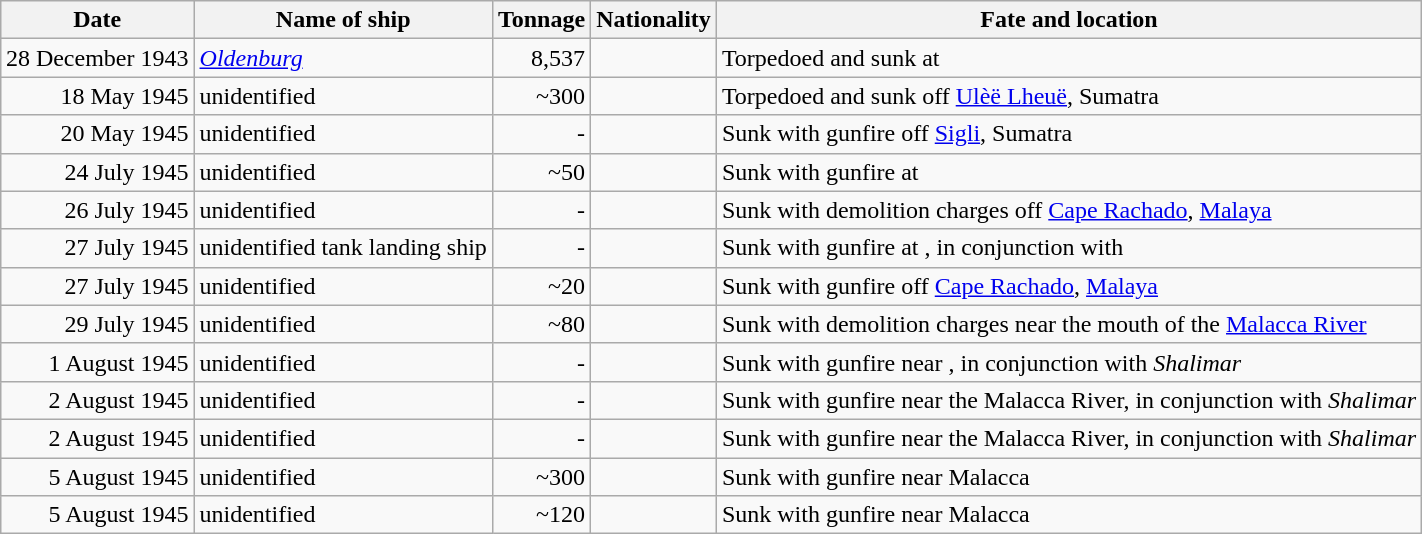<table class="wikitable" style="margin: 1em auto 1em auto;"|->
<tr>
<th>Date</th>
<th>Name of ship</th>
<th>Tonnage</th>
<th>Nationality</th>
<th>Fate and location</th>
</tr>
<tr>
<td align="right">28 December 1943</td>
<td align="left"><a href='#'><em>Oldenburg</em></a></td>
<td align="right">8,537</td>
<td align="left"></td>
<td align="left">Torpedoed and sunk at </td>
</tr>
<tr>
<td align="right">18 May 1945</td>
<td align="left">unidentified</td>
<td align="right">~300</td>
<td align="left"></td>
<td align="left">Torpedoed and sunk off <a href='#'>Ulèë Lheuë</a>, Sumatra</td>
</tr>
<tr>
<td align="right">20 May 1945</td>
<td align="left">unidentified</td>
<td align="right">-</td>
<td align="left"></td>
<td align="left">Sunk with gunfire off <a href='#'>Sigli</a>, Sumatra</td>
</tr>
<tr>
<td align="right">24 July 1945</td>
<td align="left">unidentified</td>
<td align="right">~50</td>
<td align="left"></td>
<td align="left">Sunk with gunfire at </td>
</tr>
<tr>
<td align="right">26 July 1945</td>
<td align="left">unidentified</td>
<td align="right">-</td>
<td align="left"></td>
<td align="left">Sunk with demolition charges off <a href='#'>Cape Rachado</a>, <a href='#'>Malaya</a></td>
</tr>
<tr>
<td align="right">27 July 1945</td>
<td align="left">unidentified tank landing ship</td>
<td align="right">-</td>
<td align="left"></td>
<td align="left">Sunk with gunfire at , in conjunction with </td>
</tr>
<tr>
<td align="right">27 July 1945</td>
<td align="left">unidentified</td>
<td align="right">~20</td>
<td align="left"></td>
<td align="left">Sunk with gunfire off <a href='#'>Cape Rachado</a>, <a href='#'>Malaya</a></td>
</tr>
<tr>
<td align="right">29 July 1945</td>
<td align="left">unidentified</td>
<td align="right">~80</td>
<td align="left"></td>
<td align="left">Sunk with demolition charges near the mouth of the <a href='#'>Malacca River</a></td>
</tr>
<tr>
<td align="right">1 August 1945</td>
<td align="left">unidentified</td>
<td align="right">-</td>
<td align="left"></td>
<td align="left">Sunk with gunfire near , in conjunction with <em>Shalimar</em></td>
</tr>
<tr>
<td align="right">2 August 1945</td>
<td align="left">unidentified</td>
<td align="right">-</td>
<td align="left"></td>
<td align="left">Sunk with gunfire near the Malacca River, in conjunction with <em>Shalimar</em></td>
</tr>
<tr>
<td align="right">2 August 1945</td>
<td align="left">unidentified</td>
<td align="right">-</td>
<td align="left"></td>
<td align="left">Sunk with gunfire near the Malacca River, in conjunction with <em>Shalimar</em></td>
</tr>
<tr>
<td align="right">5 August 1945</td>
<td align="left">unidentified</td>
<td align="right">~300</td>
<td align="left"></td>
<td align="left">Sunk with gunfire near Malacca</td>
</tr>
<tr>
<td align="right">5 August 1945</td>
<td align="left">unidentified</td>
<td align="right">~120</td>
<td align="left"></td>
<td align="left">Sunk with gunfire near Malacca</td>
</tr>
</table>
